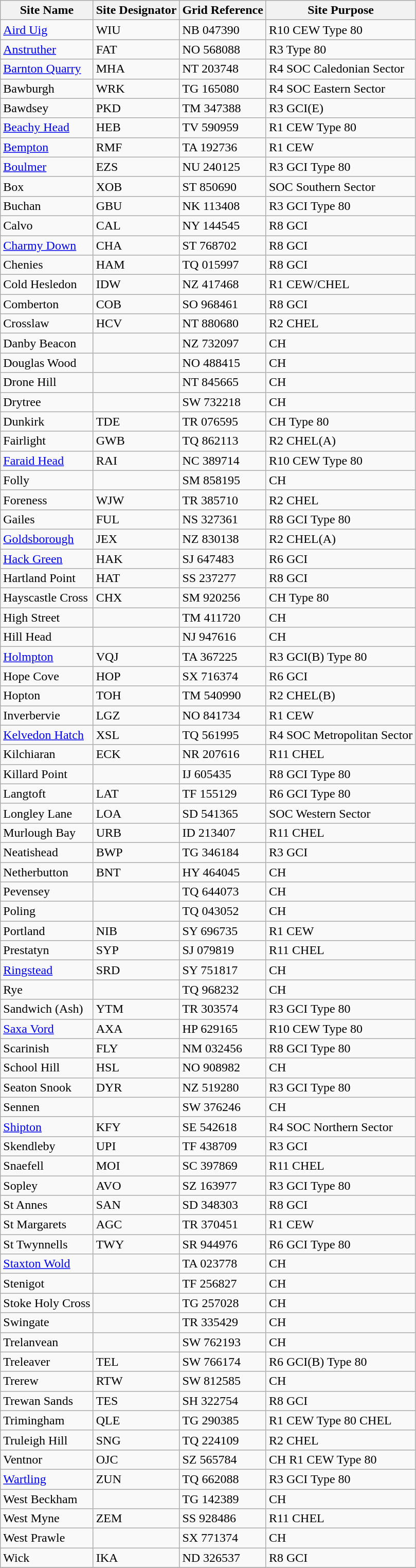<table class="wikitable sortable">
<tr>
<th>Site Name</th>
<th>Site Designator</th>
<th>Grid Reference</th>
<th>Site Purpose</th>
</tr>
<tr>
<td><a href='#'>Aird Uig</a></td>
<td>WIU</td>
<td>NB 047390</td>
<td>R10 CEW Type 80</td>
</tr>
<tr>
<td><a href='#'>Anstruther</a></td>
<td>FAT</td>
<td>NO 568088</td>
<td>R3 Type 80</td>
</tr>
<tr>
<td><a href='#'>Barnton Quarry</a></td>
<td>MHA</td>
<td>NT 203748</td>
<td>R4 SOC Caledonian Sector</td>
</tr>
<tr>
<td>Bawburgh</td>
<td>WRK</td>
<td>TG 165080</td>
<td>R4 SOC Eastern Sector</td>
</tr>
<tr>
<td>Bawdsey</td>
<td>PKD</td>
<td>TM 347388</td>
<td>R3 GCI(E)</td>
</tr>
<tr>
<td><a href='#'>Beachy Head</a></td>
<td>HEB</td>
<td>TV 590959</td>
<td>R1 CEW Type 80</td>
</tr>
<tr>
<td><a href='#'>Bempton</a></td>
<td>RMF</td>
<td>TA 192736</td>
<td>R1 CEW</td>
</tr>
<tr>
<td><a href='#'>Boulmer</a></td>
<td>EZS</td>
<td>NU 240125</td>
<td>R3 GCI Type 80</td>
</tr>
<tr>
<td>Box</td>
<td>XOB</td>
<td>ST 850690</td>
<td>SOC Southern Sector</td>
</tr>
<tr>
<td>Buchan</td>
<td>GBU</td>
<td>NK 113408</td>
<td>R3 GCI Type 80</td>
</tr>
<tr>
<td>Calvo</td>
<td>CAL</td>
<td>NY 144545</td>
<td>R8 GCI</td>
</tr>
<tr>
<td><a href='#'>Charmy Down</a></td>
<td>CHA</td>
<td>ST 768702</td>
<td>R8 GCI</td>
</tr>
<tr>
<td>Chenies</td>
<td>HAM</td>
<td>TQ 015997</td>
<td>R8 GCI</td>
</tr>
<tr>
<td>Cold Hesledon</td>
<td>IDW</td>
<td>NZ 417468</td>
<td>R1 CEW/CHEL</td>
</tr>
<tr>
<td>Comberton</td>
<td>COB</td>
<td>SO 968461</td>
<td>R8 GCI</td>
</tr>
<tr>
<td>Crosslaw</td>
<td>HCV</td>
<td>NT 880680</td>
<td>R2 CHEL</td>
</tr>
<tr>
<td>Danby Beacon</td>
<td></td>
<td>NZ 732097</td>
<td>CH</td>
</tr>
<tr>
<td>Douglas Wood</td>
<td></td>
<td>NO 488415</td>
<td>CH</td>
</tr>
<tr>
<td>Drone Hill</td>
<td></td>
<td>NT 845665</td>
<td>CH</td>
</tr>
<tr>
<td>Drytree</td>
<td></td>
<td>SW 732218</td>
<td>CH</td>
</tr>
<tr>
<td>Dunkirk</td>
<td>TDE</td>
<td>TR 076595</td>
<td>CH Type 80</td>
</tr>
<tr>
<td>Fairlight</td>
<td>GWB</td>
<td>TQ 862113</td>
<td>R2 CHEL(A)</td>
</tr>
<tr>
<td><a href='#'>Faraid Head</a></td>
<td>RAI</td>
<td>NC 389714</td>
<td>R10 CEW Type 80</td>
</tr>
<tr>
<td>Folly</td>
<td></td>
<td>SM 858195</td>
<td>CH</td>
</tr>
<tr>
<td>Foreness</td>
<td>WJW</td>
<td>TR 385710</td>
<td>R2 CHEL</td>
</tr>
<tr>
<td>Gailes</td>
<td>FUL</td>
<td>NS 327361</td>
<td>R8 GCI Type 80</td>
</tr>
<tr>
<td><a href='#'>Goldsborough</a></td>
<td>JEX</td>
<td>NZ 830138</td>
<td>R2 CHEL(A)</td>
</tr>
<tr>
<td><a href='#'>Hack Green</a></td>
<td>HAK</td>
<td>SJ 647483</td>
<td>R6 GCI</td>
</tr>
<tr>
<td>Hartland Point</td>
<td>HAT</td>
<td>SS 237277</td>
<td>R8 GCI</td>
</tr>
<tr>
<td>Hayscastle Cross</td>
<td>CHX</td>
<td>SM 920256</td>
<td>CH Type 80</td>
</tr>
<tr>
<td>High Street</td>
<td></td>
<td>TM 411720</td>
<td>CH</td>
</tr>
<tr>
<td>Hill Head</td>
<td></td>
<td>NJ 947616</td>
<td>CH</td>
</tr>
<tr>
<td><a href='#'>Holmpton</a></td>
<td>VQJ</td>
<td>TA 367225</td>
<td>R3 GCI(B) Type 80</td>
</tr>
<tr>
<td>Hope Cove</td>
<td>HOP</td>
<td>SX 716374</td>
<td>R6 GCI</td>
</tr>
<tr>
<td>Hopton</td>
<td>TOH</td>
<td>TM 540990</td>
<td>R2 CHEL(B)</td>
</tr>
<tr>
<td>Inverbervie</td>
<td>LGZ</td>
<td>NO 841734</td>
<td>R1 CEW</td>
</tr>
<tr>
<td><a href='#'>Kelvedon Hatch</a></td>
<td>XSL</td>
<td>TQ 561995</td>
<td>R4 SOC Metropolitan Sector</td>
</tr>
<tr>
<td>Kilchiaran</td>
<td>ECK</td>
<td>NR 207616</td>
<td>R11 CHEL</td>
</tr>
<tr>
<td>Killard Point</td>
<td></td>
<td>IJ 605435</td>
<td>R8 GCI Type 80</td>
</tr>
<tr>
<td>Langtoft</td>
<td>LAT</td>
<td>TF 155129</td>
<td>R6 GCI Type 80</td>
</tr>
<tr>
<td>Longley Lane</td>
<td>LOA</td>
<td>SD 541365</td>
<td>SOC Western Sector</td>
</tr>
<tr>
<td>Murlough Bay</td>
<td>URB</td>
<td>ID 213407</td>
<td>R11 CHEL</td>
</tr>
<tr>
<td>Neatishead</td>
<td>BWP</td>
<td>TG 346184</td>
<td>R3 GCI</td>
</tr>
<tr>
<td>Netherbutton</td>
<td>BNT</td>
<td>HY 464045</td>
<td>CH</td>
</tr>
<tr>
<td>Pevensey</td>
<td></td>
<td>TQ 644073</td>
<td>CH</td>
</tr>
<tr>
<td>Poling</td>
<td></td>
<td>TQ 043052</td>
<td>CH</td>
</tr>
<tr>
<td>Portland</td>
<td>NIB</td>
<td>SY 696735</td>
<td>R1 CEW</td>
</tr>
<tr>
<td>Prestatyn</td>
<td>SYP</td>
<td>SJ 079819</td>
<td>R11 CHEL</td>
</tr>
<tr>
<td><a href='#'>Ringstead</a></td>
<td>SRD</td>
<td>SY 751817</td>
<td>CH</td>
</tr>
<tr>
<td>Rye</td>
<td></td>
<td>TQ 968232</td>
<td>CH</td>
</tr>
<tr>
<td>Sandwich (Ash)</td>
<td>YTM</td>
<td>TR 303574</td>
<td>R3 GCI Type 80</td>
</tr>
<tr>
<td><a href='#'>Saxa Vord</a></td>
<td>AXA</td>
<td>HP 629165</td>
<td>R10 CEW Type 80</td>
</tr>
<tr>
<td>Scarinish</td>
<td>FLY</td>
<td>NM 032456</td>
<td>R8 GCI Type 80</td>
</tr>
<tr>
<td>School Hill</td>
<td>HSL</td>
<td>NO 908982</td>
<td>CH</td>
</tr>
<tr>
<td>Seaton Snook</td>
<td>DYR</td>
<td>NZ 519280</td>
<td>R3 GCI Type 80</td>
</tr>
<tr>
<td>Sennen</td>
<td></td>
<td>SW 376246</td>
<td>CH</td>
</tr>
<tr>
<td><a href='#'>Shipton</a></td>
<td>KFY</td>
<td>SE 542618</td>
<td>R4 SOC Northern Sector</td>
</tr>
<tr>
<td>Skendleby</td>
<td>UPI</td>
<td>TF 438709</td>
<td>R3 GCI</td>
</tr>
<tr>
<td>Snaefell</td>
<td>MOI</td>
<td>SC 397869</td>
<td>R11 CHEL</td>
</tr>
<tr>
<td>Sopley</td>
<td>AVO</td>
<td>SZ 163977</td>
<td>R3 GCI Type 80</td>
</tr>
<tr>
<td>St Annes</td>
<td>SAN</td>
<td>SD 348303</td>
<td>R8 GCI</td>
</tr>
<tr>
<td>St Margarets</td>
<td>AGC</td>
<td>TR 370451</td>
<td>R1 CEW</td>
</tr>
<tr>
<td>St Twynnells</td>
<td>TWY</td>
<td>SR 944976</td>
<td>R6 GCI Type 80</td>
</tr>
<tr>
<td><a href='#'>Staxton Wold</a></td>
<td></td>
<td>TA 023778</td>
<td>CH</td>
</tr>
<tr>
<td>Stenigot</td>
<td></td>
<td>TF 256827</td>
<td>CH</td>
</tr>
<tr>
<td>Stoke Holy Cross</td>
<td></td>
<td>TG 257028</td>
<td>CH</td>
</tr>
<tr>
<td>Swingate</td>
<td></td>
<td>TR 335429</td>
<td>CH</td>
</tr>
<tr>
<td>Trelanvean</td>
<td></td>
<td>SW 762193</td>
<td>CH</td>
</tr>
<tr>
<td>Treleaver</td>
<td>TEL</td>
<td>SW 766174</td>
<td>R6 GCI(B) Type 80</td>
</tr>
<tr>
<td>Trerew</td>
<td>RTW</td>
<td>SW 812585</td>
<td>CH</td>
</tr>
<tr>
<td>Trewan Sands</td>
<td>TES</td>
<td>SH 322754</td>
<td>R8 GCI</td>
</tr>
<tr>
<td>Trimingham</td>
<td>QLE</td>
<td>TG 290385</td>
<td>R1 CEW Type 80 CHEL</td>
</tr>
<tr>
<td>Truleigh Hill</td>
<td>SNG</td>
<td>TQ 224109</td>
<td>R2 CHEL</td>
</tr>
<tr>
<td>Ventnor</td>
<td>OJC</td>
<td>SZ 565784</td>
<td>CH R1 CEW Type 80</td>
</tr>
<tr>
<td><a href='#'>Wartling</a></td>
<td>ZUN</td>
<td>TQ 662088</td>
<td>R3 GCI Type 80</td>
</tr>
<tr>
<td>West Beckham</td>
<td></td>
<td>TG 142389</td>
<td>CH</td>
</tr>
<tr>
<td>West Myne</td>
<td>ZEM</td>
<td>SS 928486</td>
<td>R11 CHEL</td>
</tr>
<tr>
<td>West Prawle</td>
<td></td>
<td>SX 771374</td>
<td>CH</td>
</tr>
<tr>
<td>Wick</td>
<td>IKA</td>
<td>ND 326537</td>
<td>R8 GCI</td>
</tr>
<tr>
</tr>
</table>
